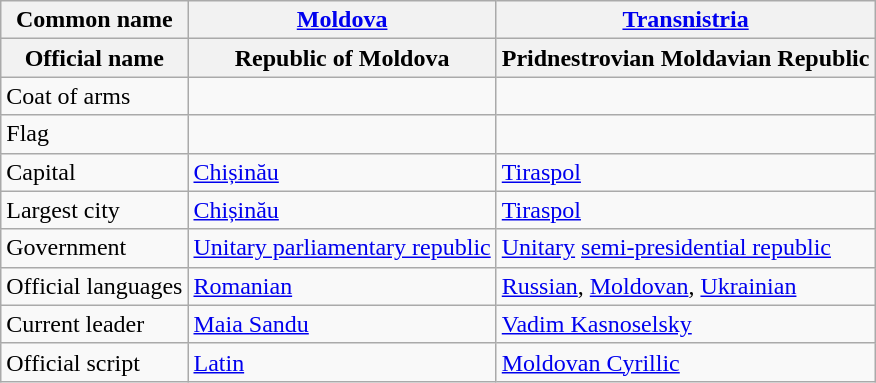<table class="wikitable mw-collapsible mw-collapsed">
<tr>
<th>Common name</th>
<th><a href='#'>Moldova</a></th>
<th><a href='#'>Transnistria</a></th>
</tr>
<tr>
<th>Official name</th>
<th>Republic of Moldova</th>
<th>Pridnestrovian Moldavian Republic</th>
</tr>
<tr>
<td>Coat of arms</td>
<td></td>
<td></td>
</tr>
<tr>
<td>Flag</td>
<td></td>
<td></td>
</tr>
<tr>
<td>Capital</td>
<td><a href='#'>Chișinău</a></td>
<td><a href='#'>Tiraspol</a></td>
</tr>
<tr>
<td>Largest city</td>
<td><a href='#'>Chișinău</a></td>
<td><a href='#'>Tiraspol</a></td>
</tr>
<tr>
<td>Government</td>
<td><a href='#'>Unitary parliamentary republic</a></td>
<td><a href='#'>Unitary</a> <a href='#'>semi-presidential republic</a></td>
</tr>
<tr>
<td>Official languages</td>
<td><a href='#'>Romanian</a></td>
<td><a href='#'>Russian</a>, <a href='#'>Moldovan</a>, <a href='#'>Ukrainian</a></td>
</tr>
<tr>
<td>Current leader</td>
<td><a href='#'>Maia Sandu</a></td>
<td><a href='#'>Vadim Kasnoselsky</a></td>
</tr>
<tr>
<td>Official script</td>
<td><a href='#'>Latin</a></td>
<td><a href='#'>Moldovan Cyrillic</a></td>
</tr>
</table>
